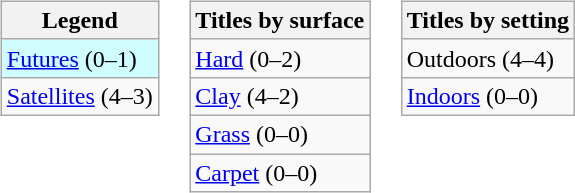<table>
<tr valign=top>
<td><br><table class="wikitable">
<tr>
<th>Legend</th>
</tr>
<tr style="background:#CFFCFF;">
<td><a href='#'>Futures</a> (0–1)</td>
</tr>
<tr>
<td><a href='#'>Satellites</a> (4–3)</td>
</tr>
</table>
</td>
<td><br><table class=wikitable>
<tr>
<th>Titles by surface</th>
</tr>
<tr>
<td><a href='#'>Hard</a> (0–2)</td>
</tr>
<tr>
<td><a href='#'>Clay</a> (4–2)</td>
</tr>
<tr>
<td><a href='#'>Grass</a> (0–0)</td>
</tr>
<tr>
<td><a href='#'>Carpet</a> (0–0)</td>
</tr>
</table>
</td>
<td><br><table class=wikitable>
<tr>
<th>Titles by setting</th>
</tr>
<tr>
<td>Outdoors (4–4)</td>
</tr>
<tr>
<td><a href='#'>Indoors</a> (0–0)</td>
</tr>
</table>
</td>
</tr>
</table>
